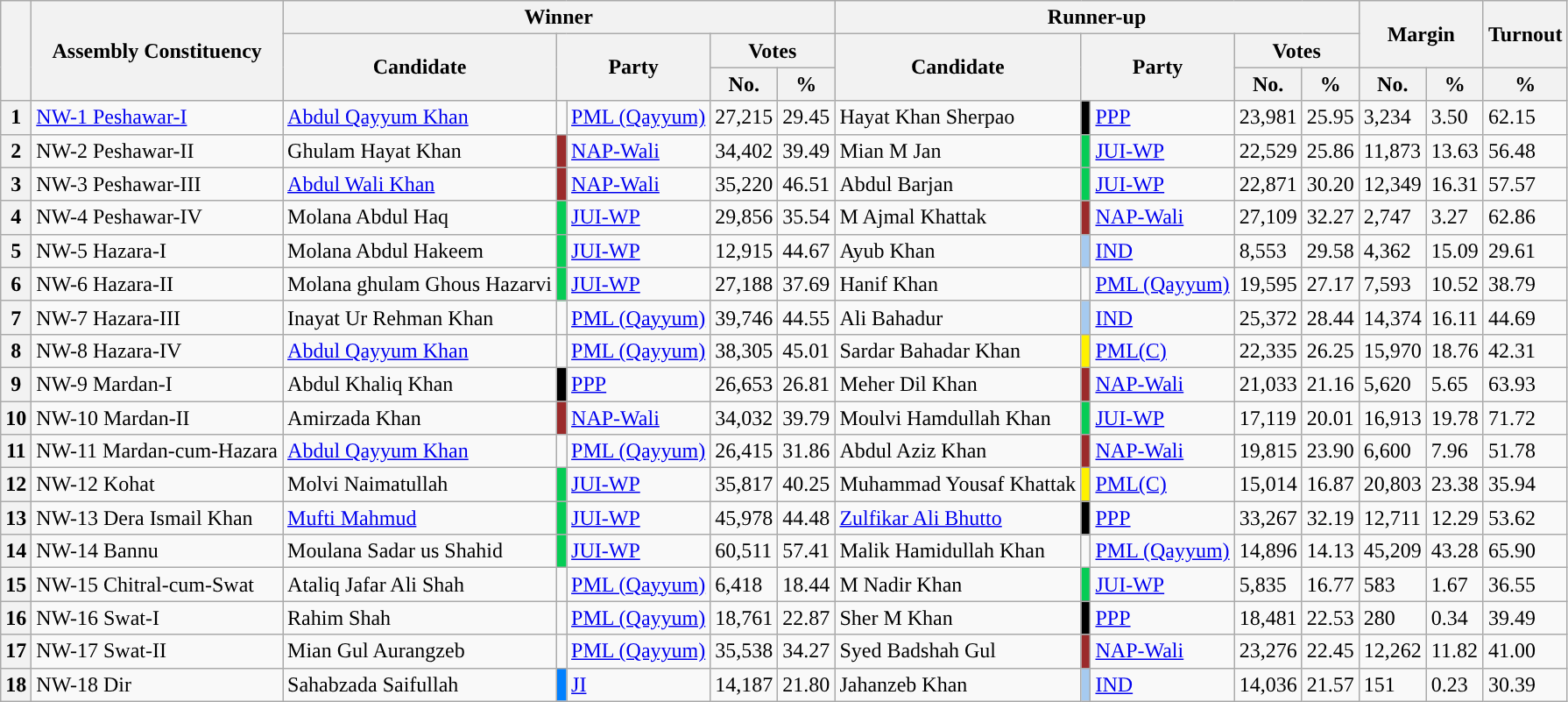<table class="wikitable sortable">
<tr>
<th rowspan="3"></th>
<th rowspan="3">Assembly Constituency</th>
<th colspan="5">Winner</th>
<th colspan="5">Runner-up</th>
<th colspan="2" rowspan="2">Margin</th>
<th rowspan="2">Turnout</th>
</tr>
<tr>
<th rowspan="2">Candidate</th>
<th colspan="2" rowspan="2">Party</th>
<th colspan="2">Votes</th>
<th rowspan="2">Candidate</th>
<th colspan="2" rowspan="2">Party</th>
<th colspan="2">Votes</th>
</tr>
<tr>
<th>No.</th>
<th>%</th>
<th>No.</th>
<th>%</th>
<th>No.</th>
<th>%</th>
<th>%</th>
</tr>
<tr>
<th>1</th>
<td><a href='#'>NW-1 Peshawar-I</a></td>
<td><a href='#'>Abdul Qayyum Khan</a></td>
<td></td>
<td><a href='#'>PML (Qayyum)</a></td>
<td>27,215</td>
<td>29.45</td>
<td>Hayat Khan Sherpao</td>
<td style="color:inherit;background:#000000"></td>
<td><a href='#'>PPP</a></td>
<td>23,981</td>
<td>25.95</td>
<td>3,234</td>
<td>3.50</td>
<td>62.15</td>
</tr>
<tr>
<th>2</th>
<td>NW-2 Peshawar-II</td>
<td>Ghulam Hayat Khan</td>
<td style="color:inherit;background:#9b2b2b"></td>
<td><a href='#'>NAP-Wali</a></td>
<td>34,402</td>
<td>39.49</td>
<td>Mian M Jan</td>
<td style="color:inherit;background:#06cc55"></td>
<td><a href='#'>JUI-WP</a></td>
<td>22,529</td>
<td>25.86</td>
<td>11,873</td>
<td>13.63</td>
<td>56.48</td>
</tr>
<tr>
<th>3</th>
<td>NW-3 Peshawar-III</td>
<td><a href='#'>Abdul Wali Khan</a></td>
<td style="color:inherit;background:#9b2b2b"></td>
<td><a href='#'>NAP-Wali</a></td>
<td>35,220</td>
<td>46.51</td>
<td>Abdul Barjan</td>
<td style="color:inherit;background:#06cc55"></td>
<td><a href='#'>JUI-WP</a></td>
<td>22,871</td>
<td>30.20</td>
<td>12,349</td>
<td>16.31</td>
<td>57.57</td>
</tr>
<tr>
<th>4</th>
<td>NW-4 Peshawar-IV</td>
<td>Molana Abdul Haq</td>
<td style="color:inherit;background:#06cc55"></td>
<td><a href='#'>JUI-WP</a></td>
<td>29,856</td>
<td>35.54</td>
<td>M Ajmal Khattak</td>
<td style="color:inherit;background:#9b2b2b"></td>
<td><a href='#'>NAP-Wali</a></td>
<td>27,109</td>
<td>32.27</td>
<td>2,747</td>
<td>3.27</td>
<td>62.86</td>
</tr>
<tr>
<th>5</th>
<td>NW-5 Hazara-I</td>
<td>Molana Abdul Hakeem</td>
<td style="color:inherit;background:#06cc55"></td>
<td><a href='#'>JUI-WP</a></td>
<td>12,915</td>
<td>44.67</td>
<td>Ayub Khan</td>
<td style="color:inherit;background:#a6caf0"></td>
<td><a href='#'>IND</a></td>
<td>8,553</td>
<td>29.58</td>
<td>4,362</td>
<td>15.09</td>
<td>29.61</td>
</tr>
<tr>
<th>6</th>
<td>NW-6 Hazara-II</td>
<td>Molana ghulam Ghous Hazarvi</td>
<td style="color:inherit;background:#06cc55"></td>
<td><a href='#'>JUI-WP</a></td>
<td>27,188</td>
<td>37.69</td>
<td>Hanif Khan</td>
<td></td>
<td><a href='#'>PML (Qayyum)</a></td>
<td>19,595</td>
<td>27.17</td>
<td>7,593</td>
<td>10.52</td>
<td>38.79</td>
</tr>
<tr>
<th>7</th>
<td>NW-7 Hazara-III</td>
<td>Inayat Ur Rehman Khan</td>
<td></td>
<td><a href='#'>PML (Qayyum)</a></td>
<td>39,746</td>
<td>44.55</td>
<td>Ali Bahadur</td>
<td style="color:inherit;background:#a6caf0"></td>
<td><a href='#'>IND</a></td>
<td>25,372</td>
<td>28.44</td>
<td>14,374</td>
<td>16.11</td>
<td>44.69</td>
</tr>
<tr>
<th>8</th>
<td>NW-8 Hazara-IV</td>
<td><a href='#'>Abdul Qayyum Khan</a></td>
<td></td>
<td><a href='#'>PML (Qayyum)</a></td>
<td>38,305</td>
<td>45.01</td>
<td>Sardar Bahadar Khan</td>
<td style="color:inherit;background:#fff200"></td>
<td><a href='#'>PML(C)</a></td>
<td>22,335</td>
<td>26.25</td>
<td>15,970</td>
<td>18.76</td>
<td>42.31</td>
</tr>
<tr>
<th>9</th>
<td>NW-9 Mardan-I</td>
<td>Abdul Khaliq Khan</td>
<td style="color:inherit;background:#000000"></td>
<td><a href='#'>PPP</a></td>
<td>26,653</td>
<td>26.81</td>
<td>Meher Dil Khan</td>
<td style="color:inherit;background:#9b2b2b"></td>
<td><a href='#'>NAP-Wali</a></td>
<td>21,033</td>
<td>21.16</td>
<td>5,620</td>
<td>5.65</td>
<td>63.93</td>
</tr>
<tr>
<th>10</th>
<td>NW-10 Mardan-II</td>
<td>Amirzada Khan</td>
<td style="color:inherit;background:#9b2b2b"></td>
<td><a href='#'>NAP-Wali</a></td>
<td>34,032</td>
<td>39.79</td>
<td>Moulvi Hamdullah Khan</td>
<td style="color:inherit;background:#06cc55"></td>
<td><a href='#'>JUI-WP</a></td>
<td>17,119</td>
<td>20.01</td>
<td>16,913</td>
<td>19.78</td>
<td>71.72</td>
</tr>
<tr>
<th>11</th>
<td>NW-11 Mardan-cum-Hazara</td>
<td><a href='#'>Abdul Qayyum Khan</a></td>
<td></td>
<td><a href='#'>PML (Qayyum)</a></td>
<td>26,415</td>
<td>31.86</td>
<td>Abdul Aziz Khan</td>
<td style="color:inherit;background:#9b2b2b"></td>
<td><a href='#'>NAP-Wali</a></td>
<td>19,815</td>
<td>23.90</td>
<td>6,600</td>
<td>7.96</td>
<td>51.78</td>
</tr>
<tr>
<th>12</th>
<td>NW-12 Kohat</td>
<td>Molvi Naimatullah</td>
<td style="color:inherit;background:#06cc55"></td>
<td><a href='#'>JUI-WP</a></td>
<td>35,817</td>
<td>40.25</td>
<td>Muhammad Yousaf Khattak</td>
<td style="color:inherit;background:#fff200"></td>
<td><a href='#'>PML(C)</a></td>
<td>15,014</td>
<td>16.87</td>
<td>20,803</td>
<td>23.38</td>
<td>35.94</td>
</tr>
<tr>
<th>13</th>
<td>NW-13 Dera Ismail Khan</td>
<td><a href='#'>Mufti Mahmud</a></td>
<td style="color:inherit;background:#06cc55"></td>
<td><a href='#'>JUI-WP</a></td>
<td>45,978</td>
<td>44.48</td>
<td><a href='#'>Zulfikar Ali Bhutto</a></td>
<td style="color:inherit;background:#000000"></td>
<td><a href='#'>PPP</a></td>
<td>33,267</td>
<td>32.19</td>
<td>12,711</td>
<td>12.29</td>
<td>53.62</td>
</tr>
<tr>
<th>14</th>
<td>NW-14 Bannu</td>
<td>Moulana Sadar us Shahid</td>
<td style="color:inherit;background:#06cc55"></td>
<td><a href='#'>JUI-WP</a></td>
<td>60,511</td>
<td>57.41</td>
<td>Malik Hamidullah Khan</td>
<td></td>
<td><a href='#'>PML (Qayyum)</a></td>
<td>14,896</td>
<td>14.13</td>
<td>45,209</td>
<td>43.28</td>
<td>65.90</td>
</tr>
<tr>
<th>15</th>
<td>NW-15 Chitral-cum-Swat</td>
<td>Ataliq Jafar Ali Shah</td>
<td></td>
<td><a href='#'>PML (Qayyum)</a></td>
<td>6,418</td>
<td>18.44</td>
<td>M Nadir Khan</td>
<td style="color:inherit;background:#06cc55"></td>
<td><a href='#'>JUI-WP</a></td>
<td>5,835</td>
<td>16.77</td>
<td>583</td>
<td>1.67</td>
<td>36.55</td>
</tr>
<tr>
<th>16</th>
<td>NW-16 Swat-I</td>
<td>Rahim Shah</td>
<td></td>
<td><a href='#'>PML (Qayyum)</a></td>
<td>18,761</td>
<td>22.87</td>
<td>Sher M Khan</td>
<td style="color:inherit;background:#000000"></td>
<td><a href='#'>PPP</a></td>
<td>18,481</td>
<td>22.53</td>
<td>280</td>
<td>0.34</td>
<td>39.49</td>
</tr>
<tr>
<th>17</th>
<td>NW-17 Swat-II</td>
<td>Mian Gul Aurangzeb</td>
<td></td>
<td><a href='#'>PML (Qayyum)</a></td>
<td>35,538</td>
<td>34.27</td>
<td>Syed Badshah Gul</td>
<td style="color:inherit;background:#9b2b2b"></td>
<td><a href='#'>NAP-Wali</a></td>
<td>23,276</td>
<td>22.45</td>
<td>12,262</td>
<td>11.82</td>
<td>41.00</td>
</tr>
<tr>
<th>18</th>
<td>NW-18 Dir</td>
<td>Sahabzada Saifullah</td>
<td style="color:inherit;background:#0080ff"></td>
<td><a href='#'>JI</a></td>
<td>14,187</td>
<td>21.80</td>
<td>Jahanzeb Khan</td>
<td style="color:inherit;background:#a6caf0"></td>
<td><a href='#'>IND</a></td>
<td>14,036</td>
<td>21.57</td>
<td>151</td>
<td>0.23</td>
<td>30.39</td>
</tr>
</table>
